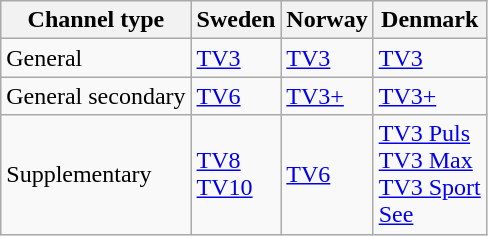<table class="wikitable">
<tr>
<th>Channel type</th>
<th>Sweden</th>
<th>Norway</th>
<th>Denmark</th>
</tr>
<tr>
<td>General</td>
<td><a href='#'>TV3</a></td>
<td><a href='#'>TV3</a></td>
<td><a href='#'>TV3</a></td>
</tr>
<tr>
<td>General secondary</td>
<td><a href='#'>TV6</a></td>
<td><a href='#'>TV3+</a></td>
<td><a href='#'>TV3+</a></td>
</tr>
<tr>
<td>Supplementary</td>
<td><a href='#'>TV8</a><br> <a href='#'>TV10</a></td>
<td><a href='#'>TV6</a></td>
<td><a href='#'>TV3 Puls</a><br> <a href='#'>TV3 Max</a><br> <a href='#'>TV3 Sport</a><br><a href='#'>See</a></td>
</tr>
</table>
